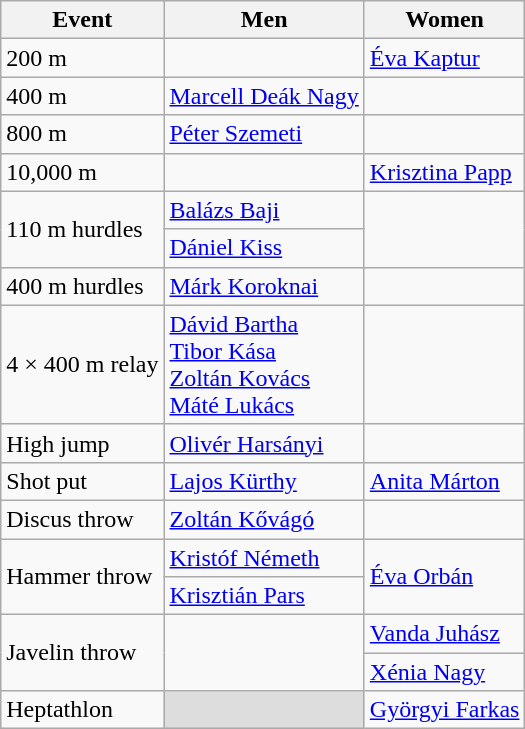<table class=wikitable style="font-size:100%">
<tr>
<th>Event</th>
<th>Men</th>
<th>Women</th>
</tr>
<tr>
<td>200 m</td>
<td></td>
<td><a href='#'>Éva Kaptur</a></td>
</tr>
<tr>
<td>400 m</td>
<td><a href='#'>Marcell Deák Nagy</a></td>
<td></td>
</tr>
<tr>
<td>800 m</td>
<td><a href='#'>Péter Szemeti</a></td>
<td></td>
</tr>
<tr>
<td>10,000 m</td>
<td></td>
<td><a href='#'>Krisztina Papp</a></td>
</tr>
<tr>
<td rowspan=2>110 m hurdles</td>
<td><a href='#'>Balázs Baji</a></td>
<td rowspan=2></td>
</tr>
<tr>
<td><a href='#'>Dániel Kiss</a></td>
</tr>
<tr>
<td>400 m hurdles</td>
<td><a href='#'>Márk Koroknai</a></td>
<td></td>
</tr>
<tr>
<td>4 × 400 m relay</td>
<td><a href='#'>Dávid Bartha</a><br><a href='#'>Tibor Kása</a><br><a href='#'>Zoltán Kovács</a><br><a href='#'>Máté Lukács</a></td>
<td></td>
</tr>
<tr>
<td>High jump</td>
<td><a href='#'>Olivér Harsányi</a></td>
<td></td>
</tr>
<tr>
<td>Shot put</td>
<td><a href='#'>Lajos Kürthy</a></td>
<td><a href='#'>Anita Márton</a></td>
</tr>
<tr>
<td>Discus throw</td>
<td><a href='#'>Zoltán Kővágó</a></td>
<td></td>
</tr>
<tr>
<td rowspan=2>Hammer throw</td>
<td><a href='#'>Kristóf Németh</a></td>
<td rowspan=2><a href='#'>Éva Orbán</a></td>
</tr>
<tr>
<td><a href='#'>Krisztián Pars</a></td>
</tr>
<tr>
<td rowspan=2>Javelin throw</td>
<td rowspan=2></td>
<td><a href='#'>Vanda Juhász</a></td>
</tr>
<tr>
<td><a href='#'>Xénia Nagy</a></td>
</tr>
<tr>
<td>Heptathlon</td>
<td bgcolor=dddddd></td>
<td><a href='#'>Györgyi Farkas</a></td>
</tr>
</table>
